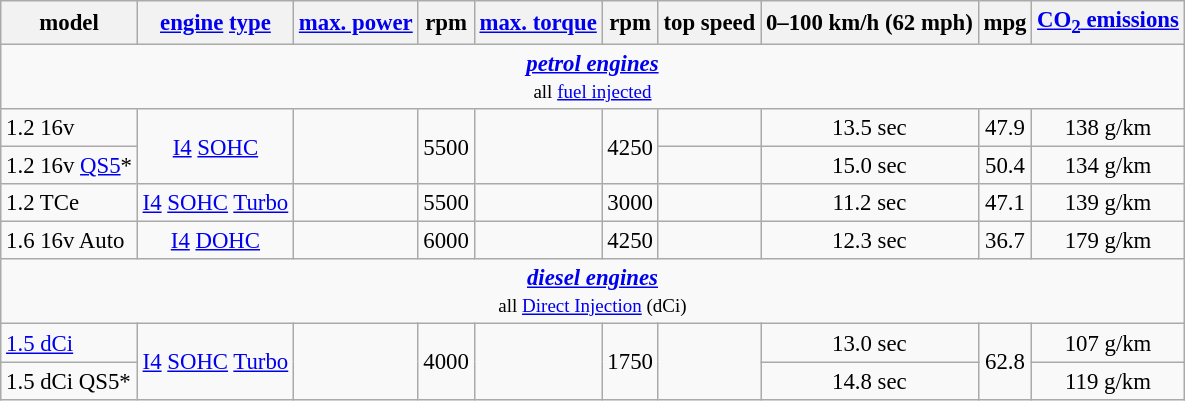<table class="wikitable" style="text-align: center; font-size: 95%">
<tr>
<th>model</th>
<th><a href='#'>engine</a> <a href='#'>type</a></th>
<th><a href='#'>max. power</a></th>
<th>rpm</th>
<th><a href='#'>max. torque</a></th>
<th>rpm</th>
<th>top speed<br></th>
<th>0–100 km/h (62 mph)<br></th>
<th>mpg</th>
<th><a href='#'>CO<sub>2</sub> emissions</a></th>
</tr>
<tr>
<td colspan="10"><strong><em><a href='#'>petrol engines</a></em></strong><br><small>all <a href='#'>fuel injected</a></small></td>
</tr>
<tr>
<td style="text-align:left;">1.2 16v</td>
<td rowspan="2"><a href='#'>I4</a> <a href='#'>SOHC</a></td>
<td rowspan="2"></td>
<td rowspan="2">5500</td>
<td rowspan="2"></td>
<td rowspan="2">4250</td>
<td></td>
<td>13.5 sec</td>
<td>47.9</td>
<td>138 g/km</td>
</tr>
<tr>
<td style="text-align:left;">1.2 16v <a href='#'>QS5</a>*</td>
<td></td>
<td>15.0 sec</td>
<td>50.4</td>
<td>134 g/km</td>
</tr>
<tr>
<td style="text-align:left;">1.2 TCe</td>
<td><a href='#'>I4</a> <a href='#'>SOHC</a> <a href='#'>Turbo</a></td>
<td></td>
<td>5500</td>
<td></td>
<td>3000</td>
<td></td>
<td>11.2 sec</td>
<td>47.1</td>
<td>139 g/km</td>
</tr>
<tr>
<td style="text-align:left;">1.6 16v Auto</td>
<td><a href='#'>I4</a> <a href='#'>DOHC</a></td>
<td></td>
<td>6000</td>
<td></td>
<td>4250</td>
<td></td>
<td>12.3 sec</td>
<td>36.7</td>
<td>179 g/km</td>
</tr>
<tr>
<td colspan="10"><strong><em><a href='#'>diesel engines</a></em></strong><br><small>all <a href='#'>Direct Injection</a> (dCi)</small></td>
</tr>
<tr>
<td style="text-align:left;"><a href='#'>1.5 dCi</a></td>
<td rowspan="2"><a href='#'>I4</a> <a href='#'>SOHC</a> <a href='#'>Turbo</a></td>
<td rowspan="2"></td>
<td rowspan="2">4000</td>
<td rowspan="2"></td>
<td rowspan="2">1750</td>
<td rowspan="2"></td>
<td>13.0 sec</td>
<td rowspan="2">62.8</td>
<td>107 g/km</td>
</tr>
<tr>
<td style="text-align:left;">1.5 dCi QS5*</td>
<td>14.8 sec</td>
<td>119 g/km</td>
</tr>
</table>
